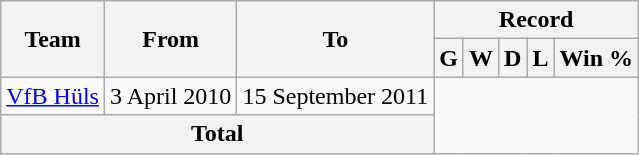<table class="wikitable" style="text-align: center">
<tr>
<th rowspan="2">Team</th>
<th rowspan="2">From</th>
<th rowspan="2">To</th>
<th colspan="5">Record</th>
</tr>
<tr>
<th>G</th>
<th>W</th>
<th>D</th>
<th>L</th>
<th>Win %</th>
</tr>
<tr>
<td align=left><a href='#'>VfB Hüls</a></td>
<td align=left>3 April 2010</td>
<td align=left>15 September 2011<br></td>
</tr>
<tr>
<th colspan="3">Total<br></th>
</tr>
</table>
